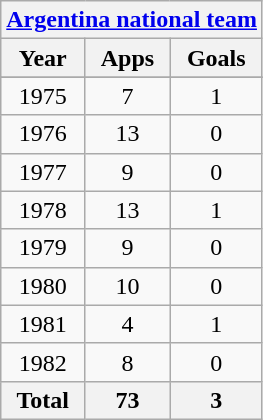<table class="wikitable" style="text-align:center">
<tr>
<th colspan=3><a href='#'>Argentina national team</a></th>
</tr>
<tr>
<th>Year</th>
<th>Apps</th>
<th>Goals</th>
</tr>
<tr>
</tr>
<tr>
<td>1975</td>
<td>7</td>
<td>1</td>
</tr>
<tr>
<td>1976</td>
<td>13</td>
<td>0</td>
</tr>
<tr>
<td>1977</td>
<td>9</td>
<td>0</td>
</tr>
<tr>
<td>1978</td>
<td>13</td>
<td>1</td>
</tr>
<tr>
<td>1979</td>
<td>9</td>
<td>0</td>
</tr>
<tr>
<td>1980</td>
<td>10</td>
<td>0</td>
</tr>
<tr>
<td>1981</td>
<td>4</td>
<td>1</td>
</tr>
<tr>
<td>1982</td>
<td>8</td>
<td>0</td>
</tr>
<tr>
<th>Total</th>
<th>73</th>
<th>3</th>
</tr>
</table>
